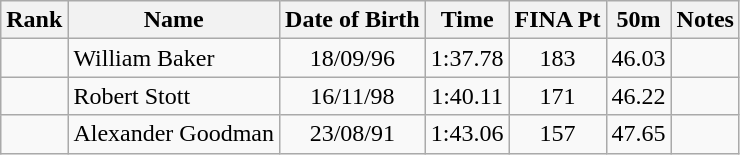<table class="wikitable sortable" style="text-align:center">
<tr>
<th>Rank</th>
<th>Name</th>
<th>Date of Birth</th>
<th>Time</th>
<th>FINA Pt</th>
<th>50m</th>
<th>Notes</th>
</tr>
<tr>
<td></td>
<td align=left> William Baker</td>
<td>18/09/96</td>
<td>1:37.78</td>
<td>183</td>
<td>46.03</td>
<td></td>
</tr>
<tr>
<td></td>
<td align=left> Robert Stott</td>
<td>16/11/98</td>
<td>1:40.11</td>
<td>171</td>
<td>46.22</td>
<td></td>
</tr>
<tr>
<td></td>
<td align=left> Alexander Goodman</td>
<td>23/08/91</td>
<td>1:43.06</td>
<td>157</td>
<td>47.65</td>
<td></td>
</tr>
</table>
